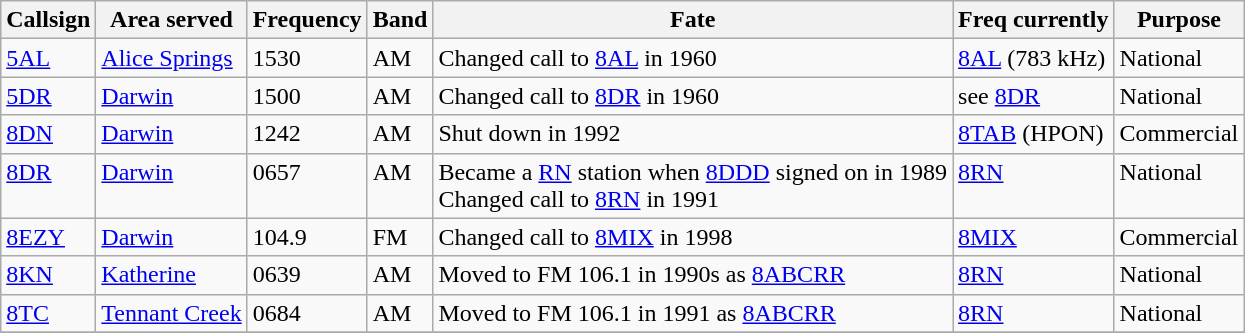<table class="wikitable sortable" style="margin: 1em 1em 1em 0; background: #f9f9f9; border: 1px #aaa solid; border-collapse: collapse">
<tr>
<th>Callsign</th>
<th>Area served</th>
<th>Frequency</th>
<th>Band</th>
<th>Fate</th>
<th>Freq currently</th>
<th>Purpose</th>
</tr>
<tr style="vertical-align: top; text-align: left;">
<td><a href='#'>5AL</a></td>
<td><a href='#'>Alice Springs</a></td>
<td>1530</td>
<td>AM</td>
<td>Changed call to <a href='#'>8AL</a> in 1960</td>
<td><a href='#'>8AL</a> (783 kHz)</td>
<td>National</td>
</tr>
<tr style="vertical-align: top; text-align: left;">
<td><a href='#'>5DR</a></td>
<td><a href='#'>Darwin</a></td>
<td>1500</td>
<td>AM</td>
<td>Changed call to <a href='#'>8DR</a> in 1960</td>
<td>see <a href='#'>8DR</a></td>
<td>National</td>
</tr>
<tr style="vertical-align: top; text-align: left;">
<td><a href='#'>8DN</a></td>
<td><a href='#'>Darwin</a></td>
<td>1242</td>
<td>AM</td>
<td>Shut down in 1992</td>
<td><a href='#'>8TAB</a> (HPON)</td>
<td>Commercial</td>
</tr>
<tr style="vertical-align: top; text-align: left;">
<td><a href='#'>8DR</a></td>
<td><a href='#'>Darwin</a></td>
<td><span>0</span>657</td>
<td>AM</td>
<td>Became a <a href='#'>RN</a> station when <a href='#'>8DDD</a> signed on in 1989<br>Changed call to <a href='#'>8RN</a> in 1991</td>
<td><a href='#'>8RN</a></td>
<td>National</td>
</tr>
<tr style="vertical-align: top; text-align: left;">
<td><a href='#'>8EZY</a></td>
<td><a href='#'>Darwin</a></td>
<td>104.9</td>
<td>FM</td>
<td>Changed call to <a href='#'>8MIX</a> in 1998</td>
<td><a href='#'>8MIX</a></td>
<td>Commercial</td>
</tr>
<tr style="vertical-align: top; text-align: left;">
<td><a href='#'>8KN</a></td>
<td><a href='#'>Katherine</a></td>
<td><span>0</span>639</td>
<td>AM</td>
<td>Moved to FM 106.1 in 1990s as <a href='#'>8ABCRR</a></td>
<td><a href='#'>8RN</a></td>
<td>National</td>
</tr>
<tr style="vertical-align: top; text-align: left;">
<td><a href='#'>8TC</a></td>
<td><a href='#'>Tennant Creek</a></td>
<td><span>0</span>684</td>
<td>AM</td>
<td>Moved to FM 106.1 in 1991 as <a href='#'>8ABCRR</a></td>
<td><a href='#'>8RN</a></td>
<td>National</td>
</tr>
<tr style="vertical-align: top; text-align: left;">
</tr>
</table>
